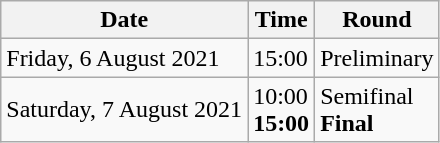<table class="wikitable">
<tr>
<th>Date</th>
<th>Time</th>
<th>Round</th>
</tr>
<tr>
<td>Friday, 6 August 2021</td>
<td>15:00</td>
<td>Preliminary</td>
</tr>
<tr>
<td>Saturday, 7 August 2021</td>
<td>10:00<br><strong>15:00</strong></td>
<td>Semifinal<br><strong>Final</strong></td>
</tr>
</table>
